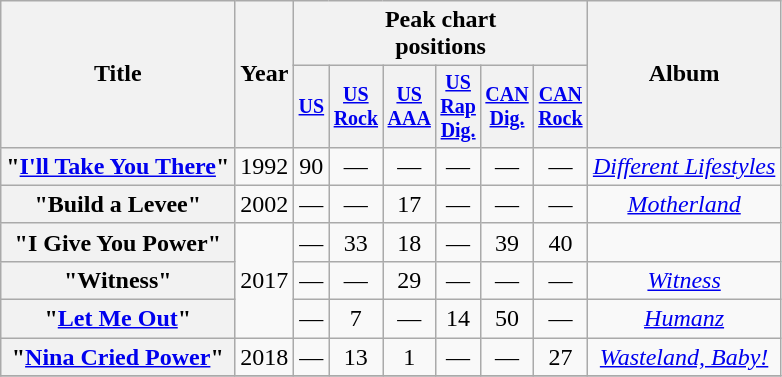<table class="wikitable plainrowheaders" style="text-align:center;">
<tr>
<th rowspan = "2">Title</th>
<th rowspan = "2">Year</th>
<th colspan= "6">Peak chart<br>positions</th>
<th rowspan = "2">Album</th>
</tr>
<tr style="font-size:smaller;">
<th><a href='#'>US</a><br></th>
<th><a href='#'>US<br>Rock</a><br></th>
<th><a href='#'>US<br>AAA</a><br></th>
<th><a href='#'>US<br>Rap<br>Dig.</a><br></th>
<th><a href='#'>CAN<br>Dig.</a><br></th>
<th><a href='#'>CAN<br>Rock</a><br></th>
</tr>
<tr>
<th scope = "row">"<a href='#'>I'll Take You There</a>" </th>
<td>1992</td>
<td>90</td>
<td>—</td>
<td>—</td>
<td>—</td>
<td>—</td>
<td>—</td>
<td><em><a href='#'>Different Lifestyles</a></em></td>
</tr>
<tr>
<th scope = "row">"Build a Levee" </th>
<td>2002</td>
<td>—</td>
<td>—</td>
<td>17</td>
<td>—</td>
<td>—</td>
<td>—</td>
<td><em><a href='#'>Motherland</a></em></td>
</tr>
<tr>
<th scope = "row">"I Give You Power" </th>
<td rowspan = "3">2017</td>
<td>—</td>
<td>33</td>
<td>18</td>
<td>—</td>
<td>39</td>
<td>40</td>
<td></td>
</tr>
<tr>
<th scope = "row">"Witness" </th>
<td>—</td>
<td>—</td>
<td>29</td>
<td>—</td>
<td>—</td>
<td>—</td>
<td><em><a href='#'>Witness</a></em></td>
</tr>
<tr>
<th scope = "row">"<a href='#'>Let Me Out</a>" </th>
<td>—</td>
<td>7</td>
<td>—</td>
<td>14</td>
<td>50</td>
<td>—</td>
<td><em><a href='#'>Humanz</a></em></td>
</tr>
<tr>
<th scope = "row">"<a href='#'>Nina Cried Power</a>" </th>
<td>2018</td>
<td>—</td>
<td>13</td>
<td>1</td>
<td>—</td>
<td>—</td>
<td>27</td>
<td><em><a href='#'>Wasteland, Baby!</a></em></td>
</tr>
<tr>
</tr>
</table>
